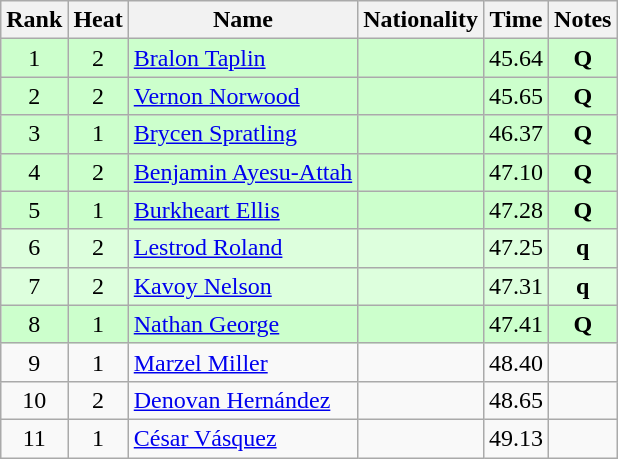<table class="wikitable sortable" style="text-align:center">
<tr>
<th>Rank</th>
<th>Heat</th>
<th>Name</th>
<th>Nationality</th>
<th>Time</th>
<th>Notes</th>
</tr>
<tr bgcolor=ccffcc>
<td>1</td>
<td>2</td>
<td align=left><a href='#'>Bralon Taplin</a></td>
<td align=left></td>
<td>45.64</td>
<td><strong>Q</strong></td>
</tr>
<tr bgcolor=ccffcc>
<td>2</td>
<td>2</td>
<td align=left><a href='#'>Vernon Norwood</a></td>
<td align=left></td>
<td>45.65</td>
<td><strong>Q</strong></td>
</tr>
<tr bgcolor=ccffcc>
<td>3</td>
<td>1</td>
<td align=left><a href='#'>Brycen Spratling</a></td>
<td align=left></td>
<td>46.37</td>
<td><strong>Q</strong></td>
</tr>
<tr bgcolor=ccffcc>
<td>4</td>
<td>2</td>
<td align=left><a href='#'>Benjamin Ayesu-Attah</a></td>
<td align=left></td>
<td>47.10</td>
<td><strong>Q</strong></td>
</tr>
<tr bgcolor=ccffcc>
<td>5</td>
<td>1</td>
<td align=left><a href='#'>Burkheart Ellis</a></td>
<td align=left></td>
<td>47.28</td>
<td><strong>Q</strong></td>
</tr>
<tr bgcolor=ddffdd>
<td>6</td>
<td>2</td>
<td align=left><a href='#'>Lestrod Roland</a></td>
<td align=left></td>
<td>47.25</td>
<td><strong>q</strong></td>
</tr>
<tr bgcolor=ddffdd>
<td>7</td>
<td>2</td>
<td align=left><a href='#'>Kavoy Nelson</a></td>
<td align=left></td>
<td>47.31</td>
<td><strong>q</strong></td>
</tr>
<tr bgcolor=ccffcc>
<td>8</td>
<td>1</td>
<td align=left><a href='#'>Nathan George</a></td>
<td align=left></td>
<td>47.41</td>
<td><strong>Q</strong></td>
</tr>
<tr>
<td>9</td>
<td>1</td>
<td align=left><a href='#'>Marzel Miller</a></td>
<td align=left></td>
<td>48.40</td>
<td></td>
</tr>
<tr>
<td>10</td>
<td>2</td>
<td align=left><a href='#'>Denovan Hernández</a></td>
<td align=left></td>
<td>48.65</td>
<td></td>
</tr>
<tr>
<td>11</td>
<td>1</td>
<td align=left><a href='#'>César Vásquez</a></td>
<td align=left></td>
<td>49.13</td>
<td></td>
</tr>
</table>
